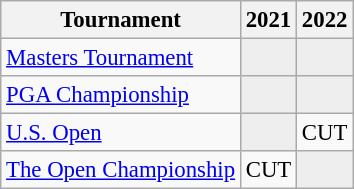<table class="wikitable" style="font-size:95%;text-align:center;">
<tr>
<th>Tournament</th>
<th>2021</th>
<th>2022</th>
</tr>
<tr>
<td align=left><a href='#'>Masters Tournament</a></td>
<td style="background:#eeeeee;"></td>
<td style="background:#eeeeee;"></td>
</tr>
<tr>
<td align=left><a href='#'>PGA Championship</a></td>
<td style="background:#eeeeee;"></td>
<td style="background:#eeeeee;"></td>
</tr>
<tr>
<td align=left><a href='#'>U.S. Open</a></td>
<td style="background:#eeeeee;"></td>
<td>CUT</td>
</tr>
<tr>
<td align=left><a href='#'>The Open Championship</a></td>
<td>CUT</td>
<td style="background:#eeeeee;"></td>
</tr>
</table>
